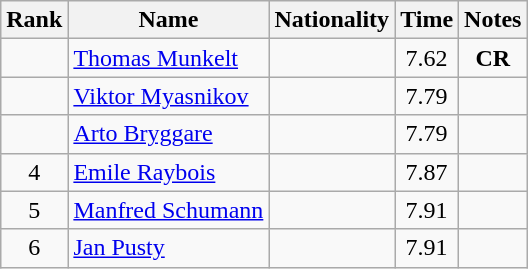<table class="wikitable sortable" style="text-align:center">
<tr>
<th>Rank</th>
<th>Name</th>
<th>Nationality</th>
<th>Time</th>
<th>Notes</th>
</tr>
<tr>
<td></td>
<td align="left"><a href='#'>Thomas Munkelt</a></td>
<td align=left></td>
<td>7.62</td>
<td><strong>CR</strong></td>
</tr>
<tr>
<td></td>
<td align="left"><a href='#'>Viktor Myasnikov</a></td>
<td align=left></td>
<td>7.79</td>
<td></td>
</tr>
<tr>
<td></td>
<td align="left"><a href='#'>Arto Bryggare</a></td>
<td align=left></td>
<td>7.79</td>
<td></td>
</tr>
<tr>
<td>4</td>
<td align="left"><a href='#'>Emile Raybois</a></td>
<td align=left></td>
<td>7.87</td>
<td></td>
</tr>
<tr>
<td>5</td>
<td align="left"><a href='#'>Manfred Schumann</a></td>
<td align=left></td>
<td>7.91</td>
<td></td>
</tr>
<tr>
<td>6</td>
<td align="left"><a href='#'>Jan Pusty</a></td>
<td align=left></td>
<td>7.91</td>
<td></td>
</tr>
</table>
